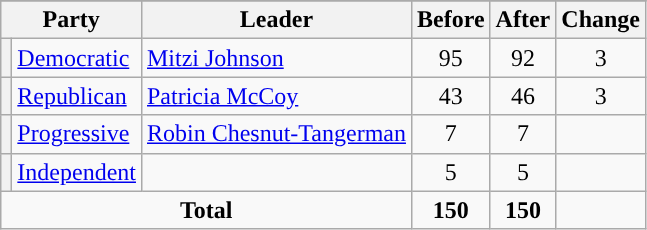<table class="wikitable" style="text-align:center;">
<tr>
</tr>
<tr>
<th colspan=2>Party</th>
<th>Leader</th>
<th>Before</th>
<th>After</th>
<th>Change</th>
</tr>
<tr>
<th style="background-color:"></th>
<td style="text-align:left;"><a href='#'>Democratic</a></td>
<td style="text-align:left;"><a href='#'>Mitzi Johnson</a></td>
<td>95</td>
<td>92</td>
<td> 3</td>
</tr>
<tr>
<th style="background-color:"></th>
<td style="text-align:left;"><a href='#'>Republican</a></td>
<td style="text-align:left;"><a href='#'>Patricia McCoy</a></td>
<td>43</td>
<td>46</td>
<td> 3</td>
</tr>
<tr>
<th style="background-color:"></th>
<td style="text-align:left;"><a href='#'>Progressive</a></td>
<td style="text-align:left;"><a href='#'>Robin Chesnut-Tangerman</a></td>
<td>7</td>
<td>7</td>
<td></td>
</tr>
<tr>
<th style="background-color:"></th>
<td style="text-align:left;"><a href='#'>Independent</a></td>
<td style="text-align:left;"></td>
<td>5</td>
<td>5</td>
<td></td>
</tr>
<tr>
<td colspan=3><strong>Total</strong></td>
<td><strong>150</strong></td>
<td><strong>150</strong></td>
<td></td>
</tr>
</table>
